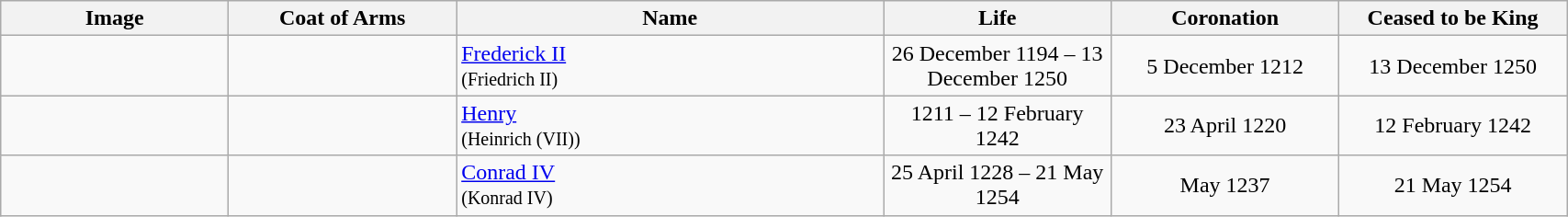<table width=90% class="wikitable">
<tr>
<th width=8%>Image</th>
<th width=8%>Coat of Arms</th>
<th width=15%>Name</th>
<th width=8%>Life</th>
<th width=8%>Coronation</th>
<th width=8%>Ceased to be King</th>
</tr>
<tr>
<td></td>
<td></td>
<td><a href='#'>Frederick II</a><br><small>(Friedrich II)</small></td>
<td align="center">26 December 1194 – 13 December 1250</td>
<td align="center">5 December 1212</td>
<td align="center">13 December 1250</td>
</tr>
<tr>
<td></td>
<td></td>
<td><a href='#'>Henry</a><br><small>(Heinrich (VII))</small></td>
<td align="center">1211 – 12 February 1242</td>
<td align="center">23 April 1220</td>
<td align="center">12 February 1242</td>
</tr>
<tr>
<td></td>
<td></td>
<td><a href='#'>Conrad IV</a><br><small>(Konrad IV)</small></td>
<td align="center">25 April 1228 – 21 May 1254</td>
<td align="center">May 1237</td>
<td align="center">21 May 1254</td>
</tr>
</table>
